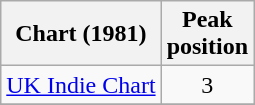<table class="wikitable sortable">
<tr>
<th scope="col">Chart (1981)</th>
<th scope="col">Peak<br>position</th>
</tr>
<tr>
<td><a href='#'>UK Indie Chart</a></td>
<td style="text-align:center;">3</td>
</tr>
<tr>
</tr>
</table>
